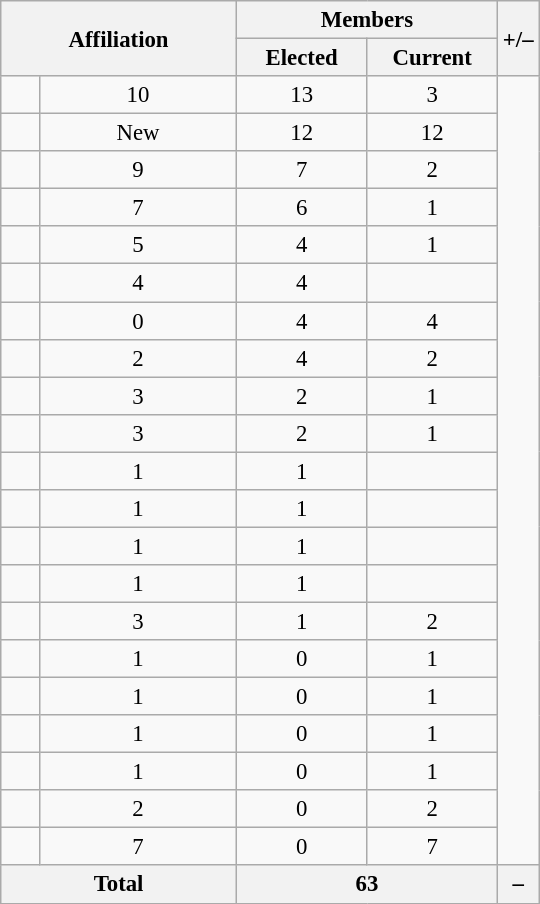<table class="wikitable" border="1" style="font-size: 95%; text-align: center;">
<tr>
<th colspan="2" rowspan="2" class=unsortable style="text-align: center; vertical-align: middle; width: 150px;">Affiliation</th>
<th colspan="2" style="vertical-align: top;">Members</th>
<th rowspan="2">+/–</th>
</tr>
<tr>
<th data-sort-type=number style="width: 80px;">Elected</th>
<th style="width: 80px;">Current</th>
</tr>
<tr>
<td></td>
<td>10</td>
<td>13</td>
<td>3</td>
</tr>
<tr>
<td></td>
<td>New</td>
<td>12</td>
<td><strong></strong>12</td>
</tr>
<tr>
<td></td>
<td>9</td>
<td>7</td>
<td>2</td>
</tr>
<tr>
<td></td>
<td>7</td>
<td>6</td>
<td>1</td>
</tr>
<tr>
<td></td>
<td>5</td>
<td>4</td>
<td>1</td>
</tr>
<tr>
<td></td>
<td>4</td>
<td>4</td>
<td></td>
</tr>
<tr>
<td></td>
<td>0</td>
<td>4</td>
<td>4</td>
</tr>
<tr>
<td></td>
<td>2</td>
<td>4</td>
<td>2</td>
</tr>
<tr>
<td></td>
<td>3</td>
<td>2</td>
<td>1</td>
</tr>
<tr>
<td></td>
<td>3</td>
<td>2</td>
<td>1</td>
</tr>
<tr>
<td></td>
<td>1</td>
<td>1</td>
<td></td>
</tr>
<tr>
<td></td>
<td>1</td>
<td>1</td>
<td></td>
</tr>
<tr>
<td></td>
<td>1</td>
<td>1</td>
<td></td>
</tr>
<tr>
<td></td>
<td>1</td>
<td>1</td>
<td></td>
</tr>
<tr>
<td></td>
<td>3</td>
<td>1</td>
<td>2</td>
</tr>
<tr>
<td></td>
<td>1</td>
<td>0</td>
<td>1</td>
</tr>
<tr>
<td></td>
<td>1</td>
<td>0</td>
<td>1</td>
</tr>
<tr>
<td></td>
<td>1</td>
<td>0</td>
<td>1</td>
</tr>
<tr>
<td></td>
<td>1</td>
<td>0</td>
<td>1</td>
</tr>
<tr>
<td></td>
<td>2</td>
<td>0</td>
<td>2</td>
</tr>
<tr>
<td></td>
<td>7</td>
<td>0</td>
<td>7</td>
</tr>
<tr>
<th colspan="2">Total</th>
<th colspan="2">63</th>
<th>–</th>
</tr>
</table>
